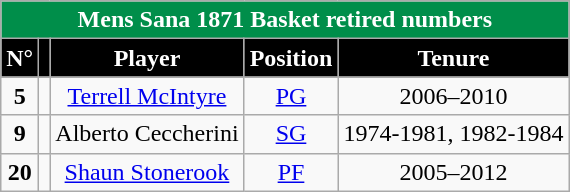<table class="wikitable" style="text-align:center">
<tr>
<td colspan="5" style="background:#008E4A; color:#fff;"><strong>Mens Sana 1871 Basket retired numbers</strong></td>
</tr>
<tr>
<th style="background:black; color:white;">N°</th>
<th style="background:black; color:white;"></th>
<th style="background:black; color:white;">Player</th>
<th style="background:black; color:white;">Position</th>
<th style="background:black; color:white;">Tenure</th>
</tr>
<tr>
<td><strong>5</strong></td>
<td></td>
<td><a href='#'>Terrell McIntyre</a></td>
<td><a href='#'>PG</a></td>
<td>2006–2010</td>
</tr>
<tr>
<td><strong>9</strong></td>
<td></td>
<td>Alberto Ceccherini</td>
<td><a href='#'>SG</a></td>
<td>1974-1981, 1982-1984</td>
</tr>
<tr>
<td><strong>20</strong></td>
<td></td>
<td><a href='#'>Shaun Stonerook</a></td>
<td><a href='#'>PF</a></td>
<td>2005–2012</td>
</tr>
</table>
